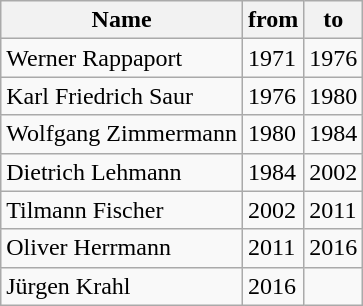<table class="wikitable">
<tr>
<th>Name</th>
<th>from</th>
<th>to</th>
</tr>
<tr>
<td>Werner Rappaport</td>
<td>1971</td>
<td>1976</td>
</tr>
<tr>
<td>Karl Friedrich Saur</td>
<td>1976</td>
<td>1980</td>
</tr>
<tr>
<td>Wolfgang Zimmermann</td>
<td>1980</td>
<td>1984</td>
</tr>
<tr>
<td>Dietrich Lehmann</td>
<td>1984</td>
<td>2002</td>
</tr>
<tr>
<td>Tilmann Fischer</td>
<td>2002</td>
<td>2011</td>
</tr>
<tr>
<td>Oliver Herrmann</td>
<td>2011</td>
<td>2016</td>
</tr>
<tr>
<td>Jürgen Krahl</td>
<td>2016</td>
<td></td>
</tr>
</table>
